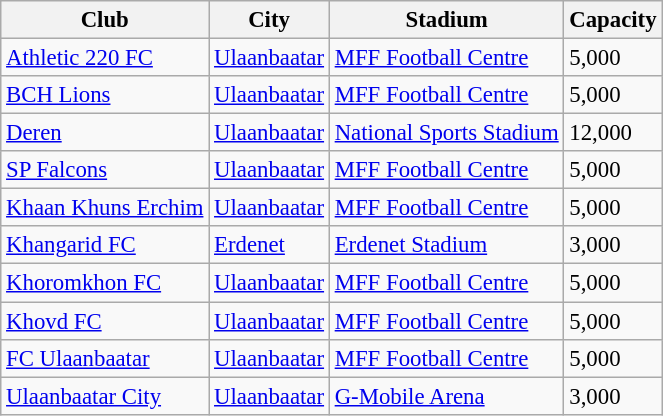<table class="wikitable sortable" style="font-size:95%">
<tr>
<th>Club</th>
<th>City</th>
<th>Stadium</th>
<th>Capacity</th>
</tr>
<tr>
<td><a href='#'>Athletic 220 FC</a></td>
<td><a href='#'>Ulaanbaatar</a></td>
<td><a href='#'>MFF Football Centre</a></td>
<td>5,000</td>
</tr>
<tr>
<td><a href='#'>BCH Lions</a></td>
<td><a href='#'>Ulaanbaatar</a></td>
<td><a href='#'>MFF Football Centre</a></td>
<td>5,000</td>
</tr>
<tr>
<td><a href='#'>Deren</a></td>
<td><a href='#'>Ulaanbaatar</a></td>
<td><a href='#'>National Sports Stadium</a></td>
<td>12,000</td>
</tr>
<tr>
<td><a href='#'>SP Falcons</a></td>
<td><a href='#'>Ulaanbaatar</a></td>
<td><a href='#'>MFF Football Centre</a></td>
<td>5,000</td>
</tr>
<tr>
<td><a href='#'>Khaan Khuns Erchim</a></td>
<td><a href='#'>Ulaanbaatar</a></td>
<td><a href='#'>MFF Football Centre</a></td>
<td>5,000</td>
</tr>
<tr>
<td><a href='#'>Khangarid FC</a></td>
<td><a href='#'>Erdenet</a></td>
<td><a href='#'>Erdenet Stadium</a></td>
<td>3,000</td>
</tr>
<tr>
<td><a href='#'>Khoromkhon FC</a></td>
<td><a href='#'>Ulaanbaatar</a></td>
<td><a href='#'>MFF Football Centre</a></td>
<td>5,000</td>
</tr>
<tr>
<td><a href='#'>Khovd FC</a></td>
<td><a href='#'>Ulaanbaatar</a></td>
<td><a href='#'>MFF Football Centre</a></td>
<td>5,000</td>
</tr>
<tr>
<td><a href='#'>FC Ulaanbaatar</a></td>
<td><a href='#'>Ulaanbaatar</a></td>
<td><a href='#'>MFF Football Centre</a></td>
<td>5,000</td>
</tr>
<tr>
<td><a href='#'>Ulaanbaatar City</a></td>
<td><a href='#'>Ulaanbaatar</a></td>
<td><a href='#'>G-Mobile Arena</a></td>
<td>3,000</td>
</tr>
</table>
